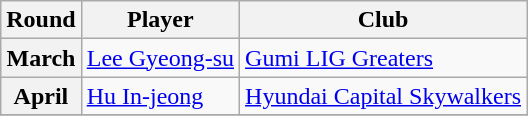<table class=wikitable>
<tr>
<th>Round</th>
<th>Player</th>
<th>Club</th>
</tr>
<tr>
<th>March</th>
<td> <a href='#'>Lee Gyeong-su</a></td>
<td><a href='#'>Gumi LIG Greaters</a></td>
</tr>
<tr>
<th>April</th>
<td> <a href='#'>Hu In-jeong</a></td>
<td><a href='#'>Hyundai Capital Skywalkers</a></td>
</tr>
<tr>
</tr>
</table>
